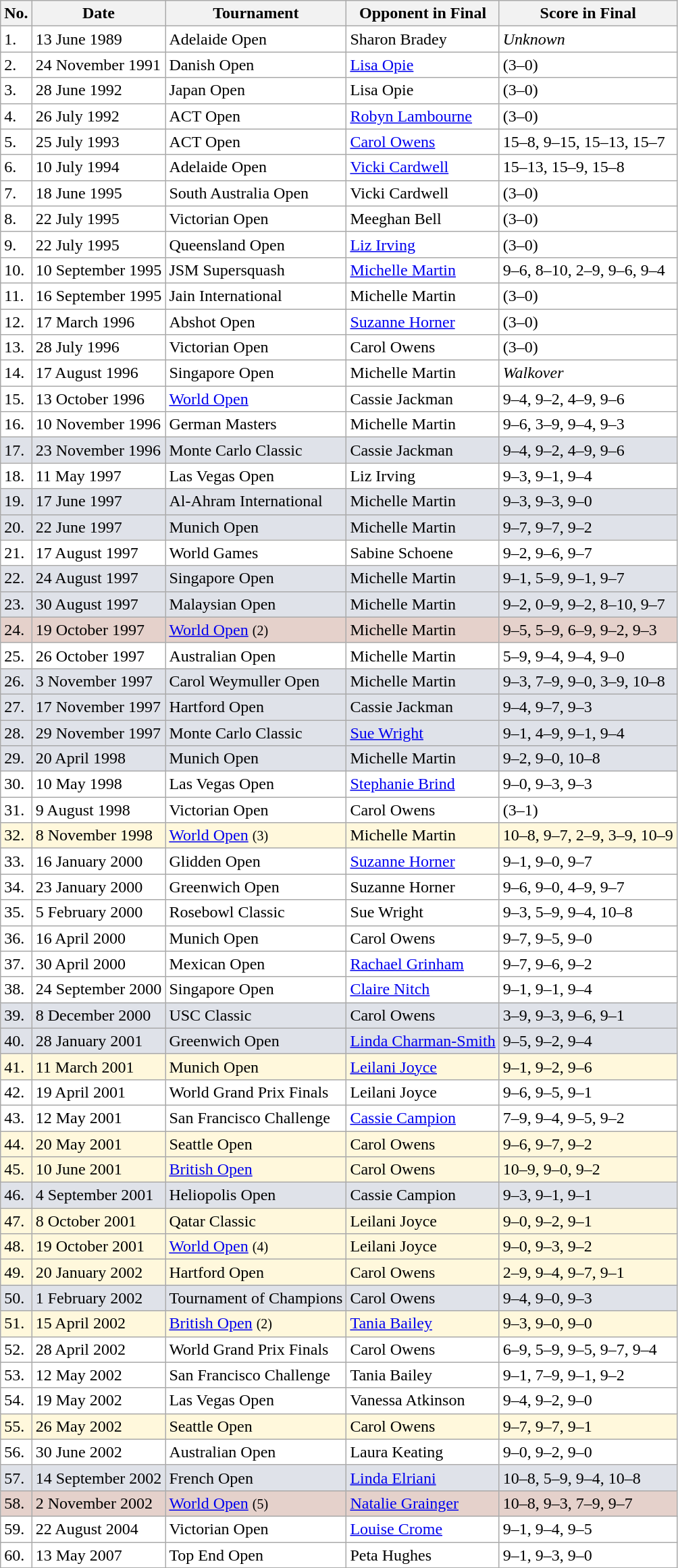<table class="sortable wikitable">
<tr>
<th>No.</th>
<th>Date</th>
<th>Tournament</th>
<th>Opponent in Final</th>
<th>Score in Final</th>
</tr>
<tr style="background:White;">
<td>1.</td>
<td>13 June 1989</td>
<td>Adelaide Open</td>
<td> Sharon Bradey</td>
<td><em>Unknown</em></td>
</tr>
<tr style="background:White;">
<td>2.</td>
<td>24 November 1991</td>
<td>Danish Open</td>
<td> <a href='#'>Lisa Opie</a></td>
<td>(3–0)</td>
</tr>
<tr style="background:White;">
<td>3.</td>
<td>28 June 1992</td>
<td>Japan Open</td>
<td> Lisa Opie</td>
<td>(3–0)</td>
</tr>
<tr style="background:White;">
<td>4.</td>
<td>26 July 1992</td>
<td>ACT Open</td>
<td> <a href='#'>Robyn Lambourne</a></td>
<td>(3–0)</td>
</tr>
<tr style="background:White;">
<td>5.</td>
<td>25 July 1993</td>
<td>ACT Open</td>
<td> <a href='#'>Carol Owens</a></td>
<td>15–8, 9–15, 15–13, 15–7</td>
</tr>
<tr style="background:White;">
<td>6.</td>
<td>10 July 1994</td>
<td>Adelaide Open</td>
<td> <a href='#'>Vicki Cardwell</a></td>
<td>15–13, 15–9, 15–8</td>
</tr>
<tr style="background:White;">
<td>7.</td>
<td>18 June 1995</td>
<td>South Australia Open</td>
<td> Vicki Cardwell</td>
<td>(3–0)</td>
</tr>
<tr style="background:White;">
<td>8.</td>
<td>22 July 1995</td>
<td>Victorian Open</td>
<td> Meeghan Bell</td>
<td>(3–0)</td>
</tr>
<tr style="background:White;">
<td>9.</td>
<td>22 July 1995</td>
<td>Queensland Open</td>
<td> <a href='#'>Liz Irving</a></td>
<td>(3–0)</td>
</tr>
<tr style="background:White;">
<td>10.</td>
<td>10 September 1995</td>
<td>JSM Supersquash</td>
<td> <a href='#'>Michelle Martin</a></td>
<td>9–6, 8–10, 2–9, 9–6, 9–4</td>
</tr>
<tr style="background:White;">
<td>11.</td>
<td>16 September 1995</td>
<td>Jain International</td>
<td> Michelle Martin</td>
<td>(3–0)</td>
</tr>
<tr style="background:White;">
<td>12.</td>
<td>17 March 1996</td>
<td>Abshot Open</td>
<td> <a href='#'>Suzanne Horner</a></td>
<td>(3–0)</td>
</tr>
<tr style="background:White;">
<td>13.</td>
<td>28 July 1996</td>
<td>Victorian Open</td>
<td> Carol Owens</td>
<td>(3–0)</td>
</tr>
<tr style="background:White;">
<td>14.</td>
<td>17 August 1996</td>
<td>Singapore Open</td>
<td> Michelle Martin</td>
<td><em>Walkover</em></td>
</tr>
<tr style="background:White;">
<td>15.</td>
<td>13 October 1996</td>
<td><a href='#'>World Open</a></td>
<td> Cassie Jackman</td>
<td>9–4, 9–2, 4–9, 9–6</td>
</tr>
<tr style="background:White;">
<td>16.</td>
<td>10 November 1996</td>
<td>German Masters</td>
<td> Michelle Martin</td>
<td>9–6, 3–9, 9–4, 9–3</td>
</tr>
<tr style="background:#dfe2e9;">
<td>17.</td>
<td>23 November 1996</td>
<td>Monte Carlo Classic</td>
<td> Cassie Jackman</td>
<td>9–4, 9–2, 4–9, 9–6</td>
</tr>
<tr style="background:White;">
<td>18.</td>
<td>11 May 1997</td>
<td>Las Vegas Open</td>
<td> Liz Irving</td>
<td>9–3, 9–1, 9–4</td>
</tr>
<tr style="background:#dfe2e9;">
<td>19.</td>
<td>17 June 1997</td>
<td>Al-Ahram International</td>
<td> Michelle Martin</td>
<td>9–3, 9–3, 9–0</td>
</tr>
<tr style="background:#dfe2e9;">
<td>20.</td>
<td>22 June 1997</td>
<td>Munich Open</td>
<td> Michelle Martin</td>
<td>9–7, 9–7, 9–2</td>
</tr>
<tr style="background:White;">
<td>21.</td>
<td>17 August 1997</td>
<td>World Games</td>
<td> Sabine Schoene</td>
<td>9–2, 9–6, 9–7</td>
</tr>
<tr style="background:#dfe2e9;">
<td>22.</td>
<td>24 August 1997</td>
<td>Singapore Open</td>
<td> Michelle Martin</td>
<td>9–1, 5–9, 9–1, 9–7</td>
</tr>
<tr style="background:#dfe2e9;">
<td>23.</td>
<td>30 August 1997</td>
<td>Malaysian Open</td>
<td> Michelle Martin</td>
<td>9–2, 0–9, 9–2, 8–10, 9–7</td>
</tr>
<tr style="background:#e5d1cb;">
<td>24.</td>
<td>19 October 1997</td>
<td><a href='#'>World Open</a> <small>(2)</small></td>
<td> Michelle Martin</td>
<td>9–5, 5–9, 6–9, 9–2, 9–3</td>
</tr>
<tr style="background:White;">
<td>25.</td>
<td>26 October 1997</td>
<td>Australian Open</td>
<td> Michelle Martin</td>
<td>5–9, 9–4, 9–4, 9–0</td>
</tr>
<tr style="background:#dfe2e9;">
<td>26.</td>
<td>3 November 1997</td>
<td>Carol Weymuller Open</td>
<td> Michelle Martin</td>
<td>9–3, 7–9, 9–0, 3–9, 10–8</td>
</tr>
<tr style="background:#dfe2e9;">
<td>27.</td>
<td>17 November 1997</td>
<td>Hartford Open</td>
<td> Cassie Jackman</td>
<td>9–4, 9–7, 9–3</td>
</tr>
<tr style="background:#dfe2e9;">
<td>28.</td>
<td>29 November 1997</td>
<td>Monte Carlo Classic</td>
<td> <a href='#'>Sue Wright</a></td>
<td>9–1, 4–9, 9–1, 9–4</td>
</tr>
<tr style="background:#dfe2e9;">
<td>29.</td>
<td>20 April 1998</td>
<td>Munich Open</td>
<td> Michelle Martin</td>
<td>9–2, 9–0, 10–8</td>
</tr>
<tr style="background:White;">
<td>30.</td>
<td>10 May 1998</td>
<td>Las Vegas Open</td>
<td> <a href='#'>Stephanie Brind</a></td>
<td>9–0, 9–3, 9–3</td>
</tr>
<tr style="background:White;">
<td>31.</td>
<td>9 August 1998</td>
<td>Victorian Open</td>
<td> Carol Owens</td>
<td>(3–1)</td>
</tr>
<tr style="background:Cornsilk;">
<td>32.</td>
<td>8 November 1998</td>
<td><a href='#'>World Open</a> <small>(3)</small></td>
<td> Michelle Martin</td>
<td>10–8, 9–7, 2–9, 3–9, 10–9</td>
</tr>
<tr style="background:White;">
<td>33.</td>
<td>16 January 2000</td>
<td>Glidden Open</td>
<td> <a href='#'>Suzanne Horner</a></td>
<td>9–1, 9–0, 9–7</td>
</tr>
<tr style="background:White;">
<td>34.</td>
<td>23 January 2000</td>
<td>Greenwich Open</td>
<td> Suzanne Horner</td>
<td>9–6, 9–0, 4–9, 9–7</td>
</tr>
<tr style="background:White;">
<td>35.</td>
<td>5 February 2000</td>
<td>Rosebowl Classic</td>
<td> Sue Wright</td>
<td>9–3, 5–9, 9–4, 10–8</td>
</tr>
<tr style="background:White;">
<td>36.</td>
<td>16 April 2000</td>
<td>Munich Open</td>
<td> Carol Owens</td>
<td>9–7, 9–5, 9–0</td>
</tr>
<tr style="background:White;">
<td>37.</td>
<td>30 April 2000</td>
<td>Mexican Open</td>
<td> <a href='#'>Rachael Grinham</a></td>
<td>9–7, 9–6, 9–2</td>
</tr>
<tr style="background:White;">
<td>38.</td>
<td>24 September 2000</td>
<td>Singapore Open</td>
<td> <a href='#'>Claire Nitch</a></td>
<td>9–1, 9–1, 9–4</td>
</tr>
<tr style="background:#dfe2e9;">
<td>39.</td>
<td>8 December 2000</td>
<td>USC Classic</td>
<td> Carol Owens</td>
<td>3–9, 9–3, 9–6, 9–1</td>
</tr>
<tr style="background:#dfe2e9;">
<td>40.</td>
<td>28 January 2001</td>
<td>Greenwich Open</td>
<td> <a href='#'>Linda Charman-Smith</a></td>
<td>9–5, 9–2, 9–4</td>
</tr>
<tr style="background:Cornsilk;">
<td>41.</td>
<td>11 March 2001</td>
<td>Munich Open</td>
<td> <a href='#'>Leilani Joyce</a></td>
<td>9–1, 9–2, 9–6</td>
</tr>
<tr style="background:White;">
<td>42.</td>
<td>19 April 2001</td>
<td>World Grand Prix Finals</td>
<td> Leilani Joyce</td>
<td>9–6, 9–5, 9–1</td>
</tr>
<tr style="background:White;">
<td>43.</td>
<td>12 May 2001</td>
<td>San Francisco Challenge</td>
<td> <a href='#'>Cassie Campion</a></td>
<td>7–9, 9–4, 9–5, 9–2</td>
</tr>
<tr style="background:Cornsilk;">
<td>44.</td>
<td>20 May 2001</td>
<td>Seattle Open</td>
<td> Carol Owens</td>
<td>9–6, 9–7, 9–2</td>
</tr>
<tr style="background:Cornsilk;">
<td>45.</td>
<td>10 June 2001</td>
<td><a href='#'>British Open</a></td>
<td> Carol Owens</td>
<td>10–9, 9–0, 9–2</td>
</tr>
<tr style="background:#dfe2e9;">
<td>46.</td>
<td>4 September 2001</td>
<td>Heliopolis Open</td>
<td> Cassie Campion</td>
<td>9–3, 9–1, 9–1</td>
</tr>
<tr style="background:Cornsilk;">
<td>47.</td>
<td>8 October 2001</td>
<td>Qatar Classic</td>
<td> Leilani Joyce</td>
<td>9–0, 9–2, 9–1</td>
</tr>
<tr style="background:Cornsilk;">
<td>48.</td>
<td>19 October 2001</td>
<td><a href='#'>World Open</a> <small>(4)</small></td>
<td> Leilani Joyce</td>
<td>9–0, 9–3, 9–2</td>
</tr>
<tr style="background:Cornsilk;">
<td>49.</td>
<td>20 January 2002</td>
<td>Hartford Open</td>
<td> Carol Owens</td>
<td>2–9, 9–4, 9–7, 9–1</td>
</tr>
<tr style="background:#dfe2e9;">
<td>50.</td>
<td>1 February 2002</td>
<td>Tournament of Champions</td>
<td> Carol Owens</td>
<td>9–4, 9–0, 9–3</td>
</tr>
<tr style="background:Cornsilk;">
<td>51.</td>
<td>15 April 2002</td>
<td><a href='#'>British Open</a> <small>(2)</small></td>
<td> <a href='#'>Tania Bailey</a></td>
<td>9–3, 9–0, 9–0</td>
</tr>
<tr style="background:White;">
<td>52.</td>
<td>28 April 2002</td>
<td>World Grand Prix Finals</td>
<td> Carol Owens</td>
<td>6–9, 5–9, 9–5, 9–7, 9–4</td>
</tr>
<tr style="background:White;">
<td>53.</td>
<td>12 May 2002</td>
<td>San Francisco Challenge</td>
<td> Tania Bailey</td>
<td>9–1, 7–9, 9–1, 9–2</td>
</tr>
<tr style="background:White;">
<td>54.</td>
<td>19 May 2002</td>
<td>Las Vegas Open</td>
<td> Vanessa Atkinson</td>
<td>9–4, 9–2, 9–0</td>
</tr>
<tr style="background:Cornsilk;">
<td>55.</td>
<td>26 May 2002</td>
<td>Seattle Open</td>
<td> Carol Owens</td>
<td>9–7, 9–7, 9–1</td>
</tr>
<tr style="background:White;">
<td>56.</td>
<td>30 June 2002</td>
<td>Australian Open</td>
<td> Laura Keating</td>
<td>9–0, 9–2, 9–0</td>
</tr>
<tr style="background:#dfe2e9;">
<td>57.</td>
<td>14 September 2002</td>
<td>French Open</td>
<td> <a href='#'>Linda Elriani</a></td>
<td>10–8, 5–9, 9–4, 10–8</td>
</tr>
<tr style="background:#e5d1cb;">
<td>58.</td>
<td>2 November 2002</td>
<td><a href='#'>World Open</a> <small>(5)</small></td>
<td> <a href='#'>Natalie Grainger</a></td>
<td>10–8, 9–3, 7–9, 9–7</td>
</tr>
<tr style="background:White;">
<td>59.</td>
<td>22 August 2004</td>
<td>Victorian Open</td>
<td> <a href='#'>Louise Crome</a></td>
<td>9–1, 9–4, 9–5</td>
</tr>
<tr style="background:White;">
<td>60.</td>
<td>13 May 2007</td>
<td>Top End Open</td>
<td> Peta Hughes</td>
<td>9–1, 9–3, 9–0</td>
</tr>
</table>
